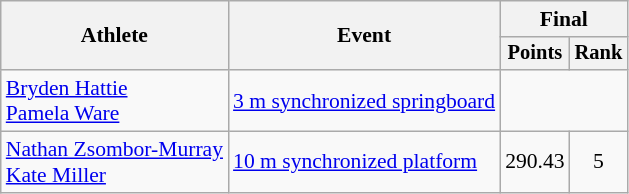<table class="wikitable" style="text-align:center; font-size:90%;">
<tr>
<th rowspan=2>Athlete</th>
<th rowspan=2>Event</th>
<th colspan=2>Final</th>
</tr>
<tr style="font-size:95%">
<th>Points</th>
<th>Rank</th>
</tr>
<tr>
<td align=left><a href='#'>Bryden Hattie</a><br> <a href='#'>Pamela Ware</a></td>
<td align=left><a href='#'>3 m synchronized springboard</a></td>
<td colspan=2></td>
</tr>
<tr>
<td align=left><a href='#'>Nathan Zsombor-Murray</a><br> <a href='#'>Kate Miller</a></td>
<td align=left><a href='#'>10 m synchronized platform</a></td>
<td>290.43</td>
<td>5</td>
</tr>
</table>
